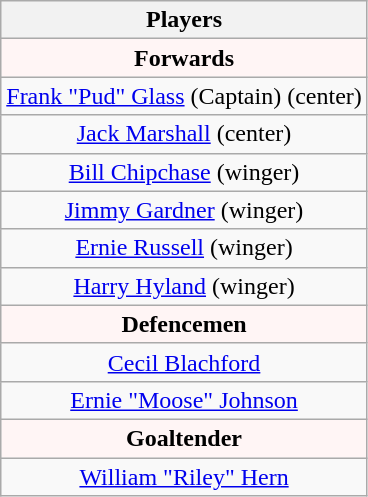<table class="wikitable" style="text-align:center;">
<tr>
<th>Players</th>
</tr>
<tr style="font-weight:bold; background-color:#FFF5F5;">
<td colspan="1" align="center"><strong>Forwards</strong></td>
</tr>
<tr>
<td><a href='#'>Frank "Pud" Glass</a> (Captain) (center)</td>
</tr>
<tr>
<td><a href='#'>Jack Marshall</a> (center)</td>
</tr>
<tr>
<td><a href='#'>Bill Chipchase</a> (winger)</td>
</tr>
<tr>
<td><a href='#'>Jimmy Gardner</a> (winger)</td>
</tr>
<tr>
<td><a href='#'>Ernie Russell</a> (winger)</td>
</tr>
<tr>
<td><a href='#'>Harry Hyland</a> (winger)</td>
</tr>
<tr style="font-weight:bold; background-color:#FFF5F5;">
<td colspan="1" align="center"><strong>Defencemen</strong></td>
</tr>
<tr>
<td><a href='#'>Cecil Blachford</a></td>
</tr>
<tr>
<td><a href='#'>Ernie "Moose" Johnson</a></td>
</tr>
<tr style="font-weight:bold; background-color:#FFF5F5;">
<td colspan="1" align="center"><strong>Goaltender</strong></td>
</tr>
<tr>
<td><a href='#'>William "Riley" Hern</a></td>
</tr>
</table>
